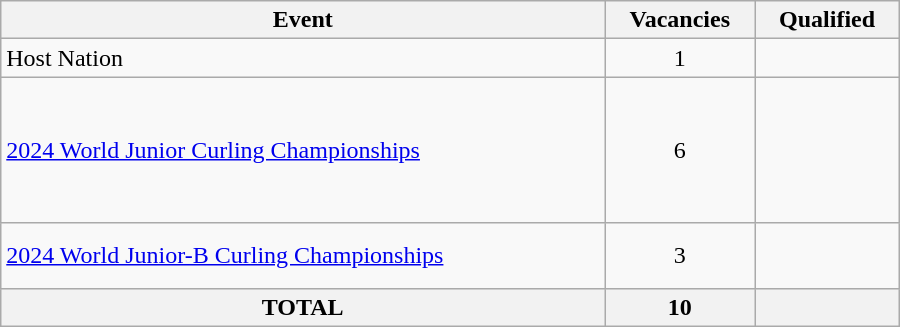<table class="wikitable" style="width:600px">
<tr>
<th>Event</th>
<th>Vacancies</th>
<th>Qualified</th>
</tr>
<tr>
<td>Host Nation</td>
<td align=center>1</td>
<td></td>
</tr>
<tr>
<td><a href='#'>2024 World Junior Curling Championships</a></td>
<td align=center>6</td>
<td><br><br><br><br><br></td>
</tr>
<tr>
<td><a href='#'>2024 World Junior-B Curling Championships</a></td>
<td align=center>3</td>
<td><br><br></td>
</tr>
<tr>
<th>TOTAL</th>
<th>10</th>
<th></th>
</tr>
</table>
